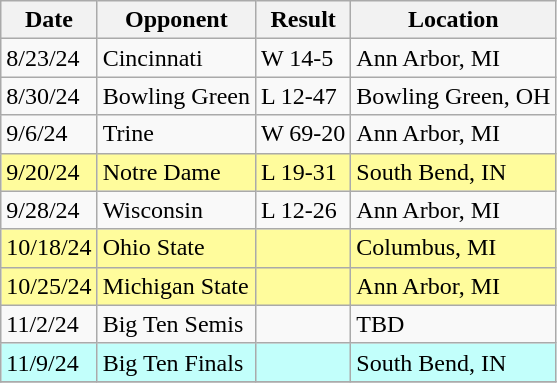<table class="wikitable sortable">
<tr>
<th>Date</th>
<th>Opponent</th>
<th>Result</th>
<th>Location</th>
</tr>
<tr>
<td>8/23/24</td>
<td>Cincinnati</td>
<td>W 14-5</td>
<td>Ann Arbor, MI</td>
</tr>
<tr>
<td>8/30/24</td>
<td>Bowling Green</td>
<td>L 12-47</td>
<td>Bowling Green, OH</td>
</tr>
<tr>
<td>9/6/24</td>
<td>Trine</td>
<td>W 69-20</td>
<td>Ann Arbor, MI</td>
</tr>
<tr bgcolor="#fffc9c">
<td>9/20/24</td>
<td>Notre Dame</td>
<td>L 19-31</td>
<td>South Bend, IN</td>
</tr>
<tr>
<td>9/28/24</td>
<td>Wisconsin</td>
<td>L 12-26</td>
<td>Ann Arbor, MI</td>
</tr>
<tr bgcolor="#fffc9c">
<td>10/18/24</td>
<td>Ohio State</td>
<td></td>
<td>Columbus, MI</td>
</tr>
<tr bgcolor="#fffc9c">
<td>10/25/24</td>
<td>Michigan State</td>
<td></td>
<td>Ann Arbor, MI</td>
</tr>
<tr>
<td>11/2/24</td>
<td>Big Ten Semis</td>
<td></td>
<td>TBD</td>
</tr>
<tr bgcolor="#c2fffb">
<td>11/9/24</td>
<td>Big Ten Finals</td>
<td></td>
<td>South Bend, IN</td>
</tr>
<tr>
</tr>
</table>
